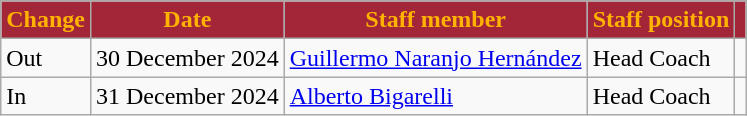<table class="wikitable">
<tr>
<th style="color:#FFB300; background:#A32638;">Change</th>
<th style="color:#FFB300; background:#A32638;">Date</th>
<th style="color:#FFB300; background:#A32638;">Staff member</th>
<th style="color:#FFB300; background:#A32638;">Staff position</th>
<th style="color:#FFB300; background:#A32638;"></th>
</tr>
<tr>
<td>Out</td>
<td>30 December 2024</td>
<td> <a href='#'>Guillermo Naranjo Hernández</a></td>
<td>Head Coach</td>
<td></td>
</tr>
<tr>
<td>In</td>
<td>31 December 2024</td>
<td> <a href='#'>Alberto Bigarelli</a></td>
<td>Head Coach</td>
<td></td>
</tr>
</table>
